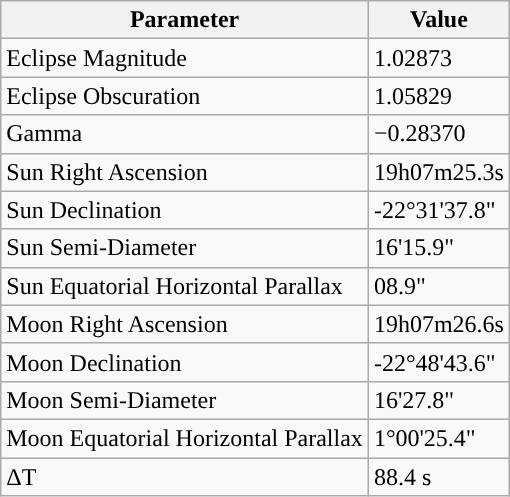<table class="wikitable">
<tr>
<th>Parameter</th>
<th>Value</th>
</tr>
<tr>
<td>Eclipse Magnitude</td>
<td>1.02873</td>
</tr>
<tr>
<td>Eclipse Obscuration</td>
<td>1.05829</td>
</tr>
<tr>
<td>Gamma</td>
<td>−0.28370</td>
</tr>
<tr>
<td>Sun Right Ascension</td>
<td>19h07m25.3s</td>
</tr>
<tr>
<td>Sun Declination</td>
<td>-22°31'37.8"</td>
</tr>
<tr>
<td>Sun Semi-Diameter</td>
<td>16'15.9"</td>
</tr>
<tr>
<td>Sun Equatorial Horizontal Parallax</td>
<td>08.9"</td>
</tr>
<tr>
<td>Moon Right Ascension</td>
<td>19h07m26.6s</td>
</tr>
<tr>
<td>Moon Declination</td>
<td>-22°48'43.6"</td>
</tr>
<tr>
<td>Moon Semi-Diameter</td>
<td>16'27.8"</td>
</tr>
<tr>
<td>Moon Equatorial Horizontal Parallax</td>
<td>1°00'25.4"</td>
</tr>
<tr>
<td>ΔT</td>
<td>88.4 s</td>
</tr>
</table>
